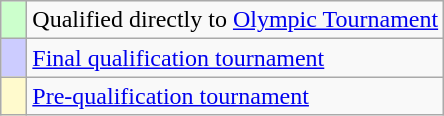<table class="wikitable">
<tr>
<td width=10px bgcolor="#ccffcc"></td>
<td>Qualified directly to <a href='#'>Olympic Tournament</a></td>
</tr>
<tr>
<td width=10px bgcolor="#ccccff"></td>
<td><a href='#'>Final qualification tournament</a></td>
</tr>
<tr>
<td width=10px bgcolor="#fffacd"></td>
<td><a href='#'>Pre-qualification tournament</a></td>
</tr>
</table>
